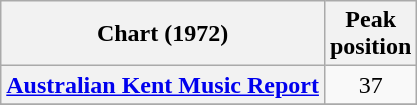<table class="wikitable sortable plainrowheaders" style="text-align:center;">
<tr>
<th scope="col">Chart (1972)</th>
<th scope="col">Peak<br>position</th>
</tr>
<tr>
<th scope="row"><a href='#'>Australian Kent Music Report</a></th>
<td>37</td>
</tr>
<tr>
</tr>
</table>
